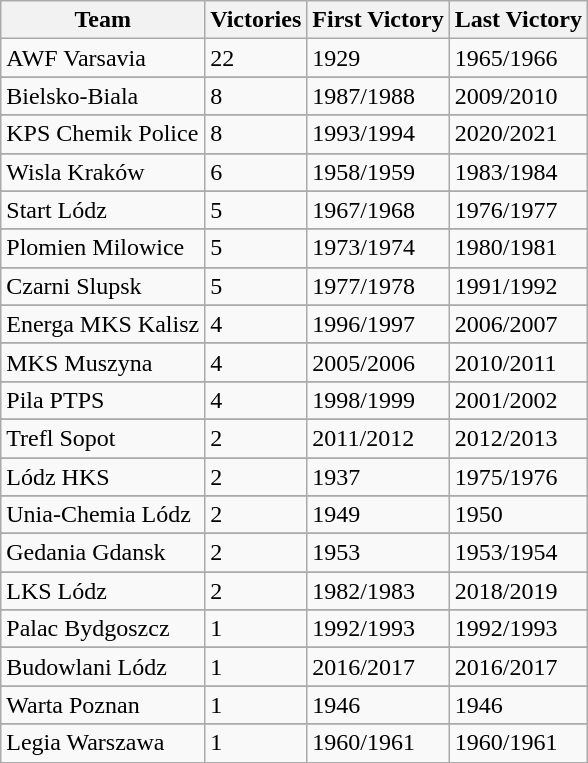<table class="wikitable">
<tr>
<th>Team</th>
<th>Victories</th>
<th>First Victory</th>
<th>Last Victory</th>
</tr>
<tr>
<td>AWF Varsavia</td>
<td>22</td>
<td>1929</td>
<td>1965/1966</td>
</tr>
<tr>
</tr>
<tr>
<td>Bielsko-Biala</td>
<td>8</td>
<td>1987/1988</td>
<td>2009/2010</td>
</tr>
<tr>
</tr>
<tr>
<td>KPS Chemik Police</td>
<td>8</td>
<td>1993/1994</td>
<td>2020/2021</td>
</tr>
<tr>
</tr>
<tr>
<td>Wisla Kraków</td>
<td>6</td>
<td>1958/1959</td>
<td>1983/1984</td>
</tr>
<tr>
</tr>
<tr>
<td>Start Lódz</td>
<td>5</td>
<td>1967/1968</td>
<td>1976/1977</td>
</tr>
<tr>
</tr>
<tr>
<td>Plomien Milowice</td>
<td>5</td>
<td>1973/1974</td>
<td>1980/1981</td>
</tr>
<tr>
</tr>
<tr>
<td>Czarni Slupsk</td>
<td>5</td>
<td>1977/1978</td>
<td>1991/1992</td>
</tr>
<tr>
</tr>
<tr>
<td>Energa MKS Kalisz</td>
<td>4</td>
<td>1996/1997</td>
<td>2006/2007</td>
</tr>
<tr>
</tr>
<tr>
<td>MKS Muszyna</td>
<td>4</td>
<td>2005/2006</td>
<td>2010/2011</td>
</tr>
<tr>
</tr>
<tr>
<td>Pila PTPS</td>
<td>4</td>
<td>1998/1999</td>
<td>2001/2002</td>
</tr>
<tr>
</tr>
<tr>
<td>Trefl Sopot</td>
<td>2</td>
<td>2011/2012</td>
<td>2012/2013</td>
</tr>
<tr>
</tr>
<tr>
<td>Lódz HKS</td>
<td>2</td>
<td>1937</td>
<td>1975/1976</td>
</tr>
<tr>
</tr>
<tr>
<td>Unia-Chemia Lódz</td>
<td>2</td>
<td>1949</td>
<td>1950</td>
</tr>
<tr>
</tr>
<tr>
<td>Gedania Gdansk</td>
<td>2</td>
<td>1953</td>
<td>1953/1954</td>
</tr>
<tr>
</tr>
<tr>
<td>LKS Lódz</td>
<td>2</td>
<td>1982/1983</td>
<td>2018/2019</td>
</tr>
<tr>
</tr>
<tr>
<td>Palac Bydgoszcz</td>
<td>1</td>
<td>1992/1993</td>
<td>1992/1993</td>
</tr>
<tr>
</tr>
<tr>
<td>Budowlani Lódz</td>
<td>1</td>
<td>2016/2017</td>
<td>2016/2017</td>
</tr>
<tr>
</tr>
<tr>
<td>Warta Poznan</td>
<td>1</td>
<td>1946</td>
<td>1946</td>
</tr>
<tr>
</tr>
<tr>
<td>Legia Warszawa</td>
<td>1</td>
<td>1960/1961</td>
<td>1960/1961</td>
</tr>
</table>
